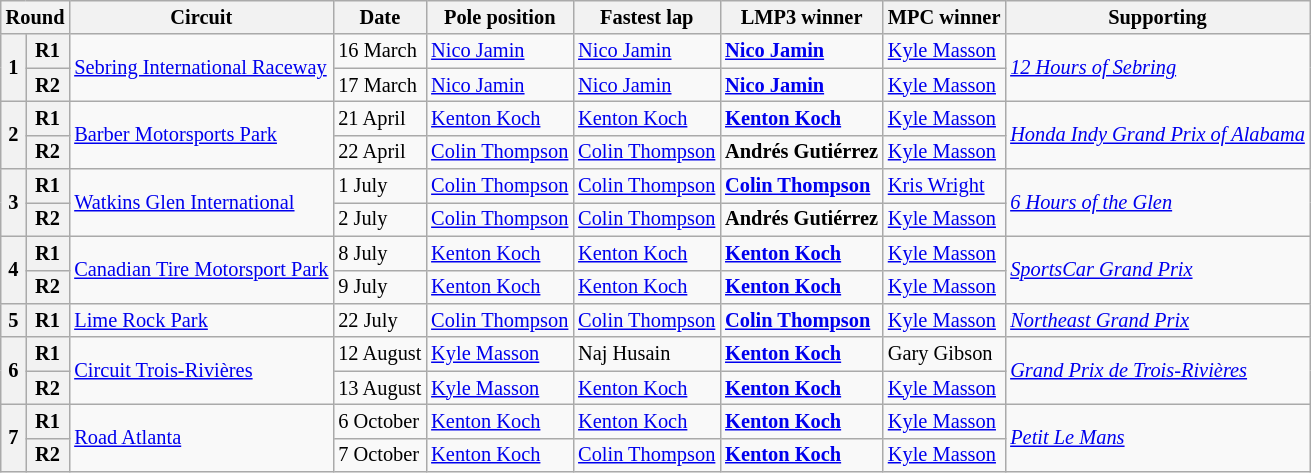<table class="wikitable" style="font-size: 85%;">
<tr>
<th colspan=2>Round</th>
<th>Circuit</th>
<th>Date</th>
<th>Pole position</th>
<th>Fastest lap</th>
<th>LMP3 winner</th>
<th>MPC winner</th>
<th>Supporting</th>
</tr>
<tr>
<th rowspan=2>1</th>
<th>R1</th>
<td rowspan=2> <a href='#'>Sebring International Raceway</a></td>
<td>16 March</td>
<td> <a href='#'>Nico Jamin</a></td>
<td> <a href='#'>Nico Jamin</a></td>
<td><strong> <a href='#'>Nico Jamin</a></strong></td>
<td> <a href='#'>Kyle Masson</a></td>
<td rowspan=2><em><a href='#'>12 Hours of Sebring</a></em></td>
</tr>
<tr>
<th>R2</th>
<td>17 March</td>
<td> <a href='#'>Nico Jamin</a></td>
<td> <a href='#'>Nico Jamin</a></td>
<td><strong> <a href='#'>Nico Jamin</a></strong></td>
<td> <a href='#'>Kyle Masson</a></td>
</tr>
<tr>
<th rowspan=2>2</th>
<th>R1</th>
<td rowspan=2> <a href='#'>Barber Motorsports Park</a></td>
<td>21 April</td>
<td> <a href='#'>Kenton Koch</a></td>
<td> <a href='#'>Kenton Koch</a></td>
<td><strong> <a href='#'>Kenton Koch</a></strong></td>
<td> <a href='#'>Kyle Masson</a></td>
<td rowspan=2><em><a href='#'>Honda Indy Grand Prix of Alabama</a></em></td>
</tr>
<tr>
<th>R2</th>
<td>22 April</td>
<td> <a href='#'>Colin Thompson</a></td>
<td> <a href='#'>Colin Thompson</a></td>
<td><strong> Andrés Gutiérrez</strong></td>
<td> <a href='#'>Kyle Masson</a></td>
</tr>
<tr>
<th rowspan=2>3</th>
<th>R1</th>
<td rowspan=2> <a href='#'>Watkins Glen International</a></td>
<td>1 July</td>
<td> <a href='#'>Colin Thompson</a></td>
<td> <a href='#'>Colin Thompson</a></td>
<td><strong> <a href='#'>Colin Thompson</a></strong></td>
<td> <a href='#'>Kris Wright</a></td>
<td rowspan=2><em><a href='#'>6 Hours of the Glen</a></em></td>
</tr>
<tr>
<th>R2</th>
<td>2 July</td>
<td> <a href='#'>Colin Thompson</a></td>
<td> <a href='#'>Colin Thompson</a></td>
<td><strong> Andrés Gutiérrez</strong></td>
<td> <a href='#'>Kyle Masson</a></td>
</tr>
<tr>
<th rowspan=2>4</th>
<th>R1</th>
<td rowspan=2> <a href='#'>Canadian Tire Motorsport Park</a></td>
<td>8 July</td>
<td> <a href='#'>Kenton Koch</a></td>
<td> <a href='#'>Kenton Koch</a></td>
<td><strong> <a href='#'>Kenton Koch</a></strong></td>
<td> <a href='#'>Kyle Masson</a></td>
<td rowspan=2><em><a href='#'>SportsCar Grand Prix</a></em></td>
</tr>
<tr>
<th>R2</th>
<td>9 July</td>
<td> <a href='#'>Kenton Koch</a></td>
<td> <a href='#'>Kenton Koch</a></td>
<td><strong> <a href='#'>Kenton Koch</a></strong></td>
<td> <a href='#'>Kyle Masson</a></td>
</tr>
<tr>
<th>5</th>
<th>R1</th>
<td> <a href='#'>Lime Rock Park</a></td>
<td>22 July</td>
<td> <a href='#'>Colin Thompson</a></td>
<td> <a href='#'>Colin Thompson</a></td>
<td><strong> <a href='#'>Colin Thompson</a></strong></td>
<td> <a href='#'>Kyle Masson</a></td>
<td><em><a href='#'>Northeast Grand Prix</a></em></td>
</tr>
<tr>
<th rowspan=2>6</th>
<th>R1</th>
<td rowspan=2> <a href='#'>Circuit Trois-Rivières</a></td>
<td>12 August</td>
<td> <a href='#'>Kyle Masson</a></td>
<td> Naj Husain</td>
<td> <strong><a href='#'>Kenton Koch</a></strong></td>
<td> Gary Gibson</td>
<td rowspan=2><em><a href='#'>Grand Prix de Trois-Rivières</a></em></td>
</tr>
<tr>
<th>R2</th>
<td>13 August</td>
<td> <a href='#'>Kyle Masson</a></td>
<td> <a href='#'>Kenton Koch</a></td>
<td> <strong><a href='#'>Kenton Koch</a></strong></td>
<td> <a href='#'>Kyle Masson</a></td>
</tr>
<tr>
<th rowspan=2>7</th>
<th>R1</th>
<td rowspan=2> <a href='#'>Road Atlanta</a></td>
<td>6 October</td>
<td> <a href='#'>Kenton Koch</a></td>
<td> <a href='#'>Kenton Koch</a></td>
<td> <strong><a href='#'>Kenton Koch</a></strong></td>
<td> <a href='#'>Kyle Masson</a></td>
<td rowspan=2><em><a href='#'>Petit Le Mans</a></em></td>
</tr>
<tr>
<th>R2</th>
<td>7 October</td>
<td> <a href='#'>Kenton Koch</a></td>
<td> <a href='#'>Colin Thompson</a></td>
<td> <strong><a href='#'>Kenton Koch</a></strong></td>
<td> <a href='#'>Kyle Masson</a></td>
</tr>
</table>
